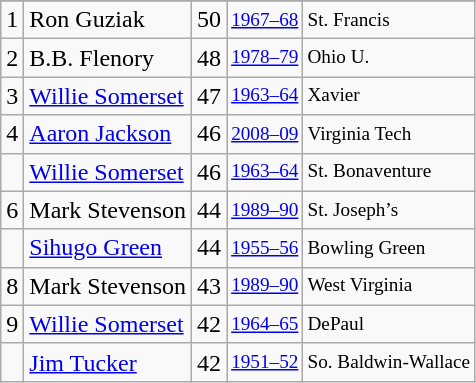<table class="wikitable">
<tr>
</tr>
<tr>
<td>1</td>
<td>Ron Guziak</td>
<td>50</td>
<td style="font-size:80%;"><a href='#'>1967–68</a></td>
<td style="font-size:80%;">St. Francis</td>
</tr>
<tr>
<td>2</td>
<td>B.B. Flenory</td>
<td>48</td>
<td style="font-size:80%;"><a href='#'>1978–79</a></td>
<td style="font-size:80%;">Ohio U.</td>
</tr>
<tr>
<td>3</td>
<td><a href='#'>Willie Somerset</a></td>
<td>47</td>
<td style="font-size:80%;"><a href='#'>1963–64</a></td>
<td style="font-size:80%;">Xavier</td>
</tr>
<tr>
<td>4</td>
<td><a href='#'>Aaron Jackson</a></td>
<td>46</td>
<td style="font-size:80%;"><a href='#'>2008–09</a></td>
<td style="font-size:80%;">Virginia Tech</td>
</tr>
<tr>
<td></td>
<td><a href='#'>Willie Somerset</a></td>
<td>46</td>
<td style="font-size:80%;"><a href='#'>1963–64</a></td>
<td style="font-size:80%;">St. Bonaventure</td>
</tr>
<tr>
<td>6</td>
<td>Mark Stevenson</td>
<td>44</td>
<td style="font-size:80%;"><a href='#'>1989–90</a></td>
<td style="font-size:80%;">St. Joseph’s</td>
</tr>
<tr>
<td></td>
<td><a href='#'>Sihugo Green</a></td>
<td>44</td>
<td style="font-size:80%;"><a href='#'>1955–56</a></td>
<td style="font-size:80%;">Bowling Green</td>
</tr>
<tr>
<td>8</td>
<td>Mark Stevenson</td>
<td>43</td>
<td style="font-size:80%;"><a href='#'>1989–90</a></td>
<td style="font-size:80%;">West Virginia</td>
</tr>
<tr>
<td>9</td>
<td><a href='#'>Willie Somerset</a></td>
<td>42</td>
<td style="font-size:80%;"><a href='#'>1964–65</a></td>
<td style="font-size:80%;">DePaul</td>
</tr>
<tr>
<td></td>
<td><a href='#'>Jim Tucker</a></td>
<td>42</td>
<td style="font-size:80%;"><a href='#'>1951–52</a></td>
<td style="font-size:80%;">So. Baldwin-Wallace</td>
</tr>
</table>
